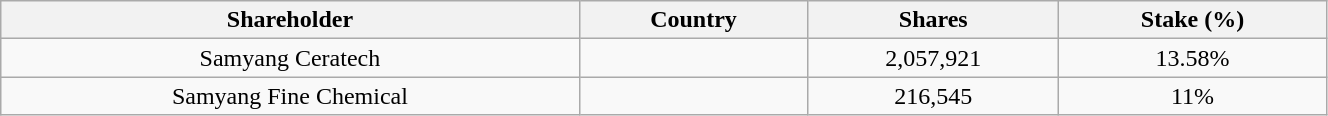<table class="wikitable" style="text-align:center; width:70%;">
<tr>
<th>Shareholder</th>
<th>Country</th>
<th>Shares</th>
<th>Stake (%)</th>
</tr>
<tr>
<td>Samyang Ceratech</td>
<td></td>
<td>2,057,921</td>
<td>13.58%</td>
</tr>
<tr>
<td>Samyang Fine Chemical</td>
<td></td>
<td>216,545</td>
<td>11%</td>
</tr>
</table>
